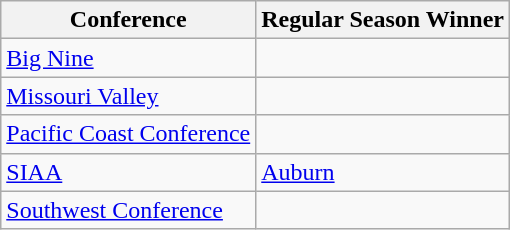<table class="wikitable">
<tr>
<th>Conference</th>
<th>Regular Season Winner</th>
</tr>
<tr>
<td><a href='#'>Big Nine</a></td>
<td></td>
</tr>
<tr>
<td><a href='#'>Missouri Valley</a></td>
<td><br></td>
</tr>
<tr>
<td><a href='#'>Pacific Coast Conference</a></td>
<td></td>
</tr>
<tr>
<td><a href='#'>SIAA</a></td>
<td><a href='#'>Auburn</a></td>
</tr>
<tr>
<td><a href='#'>Southwest Conference</a></td>
<td></td>
</tr>
</table>
